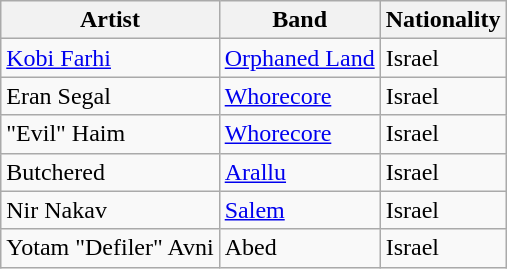<table class="wikitable">
<tr>
<th>Artist</th>
<th>Band</th>
<th>Nationality</th>
</tr>
<tr>
<td><a href='#'>Kobi Farhi</a></td>
<td><a href='#'>Orphaned Land</a></td>
<td>Israel</td>
</tr>
<tr>
<td>Eran Segal</td>
<td><a href='#'>Whorecore</a></td>
<td>Israel</td>
</tr>
<tr>
<td>"Evil" Haim</td>
<td><a href='#'>Whorecore</a></td>
<td>Israel</td>
</tr>
<tr>
<td>Butchered</td>
<td><a href='#'>Arallu</a></td>
<td>Israel</td>
</tr>
<tr>
<td>Nir Nakav</td>
<td><a href='#'>Salem</a></td>
<td>Israel</td>
</tr>
<tr>
<td>Yotam "Defiler" Avni</td>
<td>Abed</td>
<td>Israel</td>
</tr>
</table>
